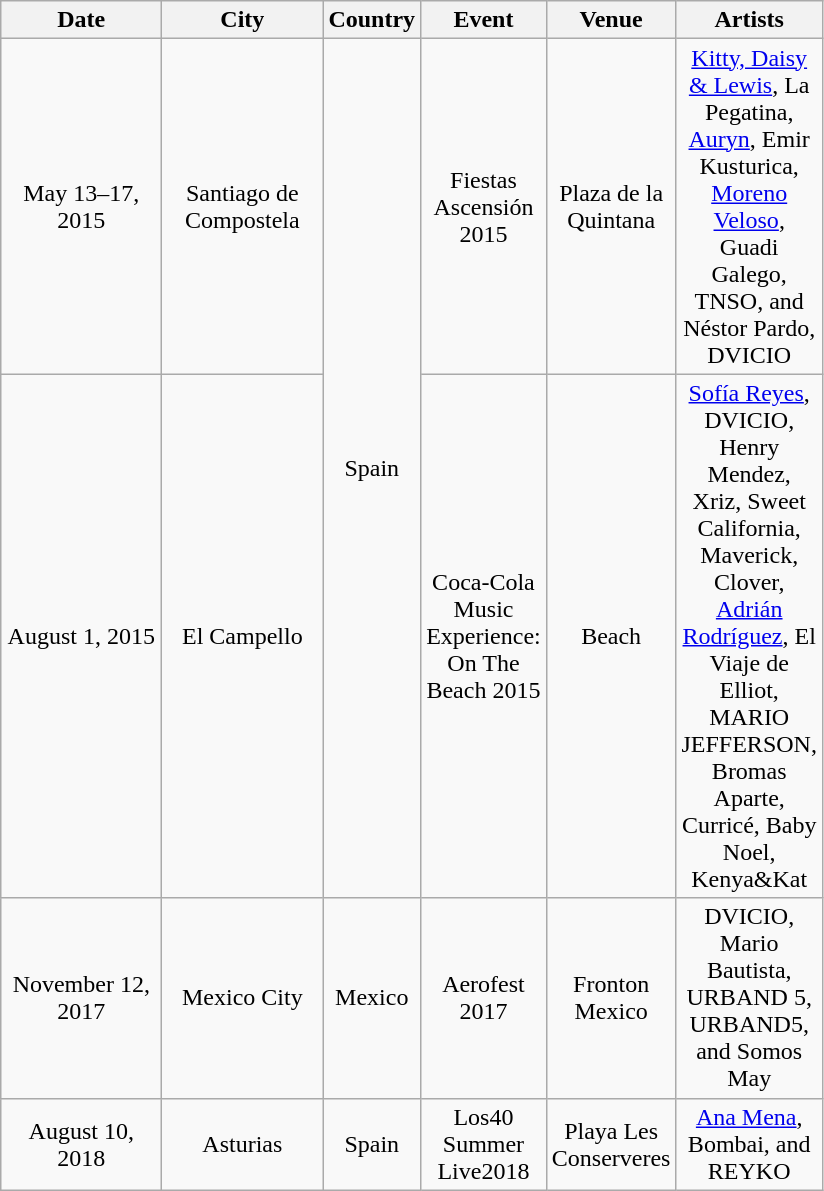<table class="wikitable" style="text-align:center">
<tr>
<th width="100">Date</th>
<th width="100">City</th>
<th width="50">Country</th>
<th width="60">Event</th>
<th width="70">Venue</th>
<th width="60">Artists</th>
</tr>
<tr>
<td>May 13–17, 2015</td>
<td>Santiago de Compostela</td>
<td rowspan="2">Spain</td>
<td>Fiestas Ascensión 2015</td>
<td>Plaza de la Quintana</td>
<td><a href='#'>Kitty, Daisy & Lewis</a>, La Pegatina, <a href='#'>Auryn</a>, Emir Kusturica, <a href='#'>Moreno Veloso</a>, Guadi Galego, TNSO, and Néstor Pardo, DVICIO</td>
</tr>
<tr>
<td>August 1, 2015</td>
<td>El Campello</td>
<td>Coca-Cola Music Experience: On The Beach 2015</td>
<td>Beach</td>
<td><a href='#'>Sofía Reyes</a>, DVICIO, Henry Mendez, Xriz, Sweet California, Maverick, Clover, <a href='#'>Adrián Rodríguez</a>, El Viaje de Elliot, MARIO JEFFERSON, Bromas Aparte, Curricé, Baby Noel, Kenya&Kat</td>
</tr>
<tr>
<td>November 12, 2017</td>
<td>Mexico City</td>
<td>Mexico</td>
<td>Aerofest 2017</td>
<td>Fronton Mexico</td>
<td>DVICIO, Mario Bautista, URBAND 5, URBAND5, and Somos May</td>
</tr>
<tr>
<td>August 10, 2018</td>
<td>Asturias</td>
<td>Spain</td>
<td>Los40 Summer Live2018</td>
<td>Playa Les Conserveres</td>
<td><a href='#'>Ana Mena</a>, Bombai, and REYKO</td>
</tr>
</table>
